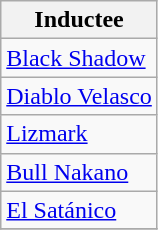<table class="wikitable">
<tr>
<th>Inductee</th>
</tr>
<tr>
<td><a href='#'>Black Shadow</a></td>
</tr>
<tr>
<td><a href='#'>Diablo Velasco</a></td>
</tr>
<tr>
<td><a href='#'>Lizmark</a></td>
</tr>
<tr>
<td><a href='#'>Bull Nakano</a></td>
</tr>
<tr>
<td><a href='#'>El Satánico</a></td>
</tr>
<tr>
</tr>
</table>
